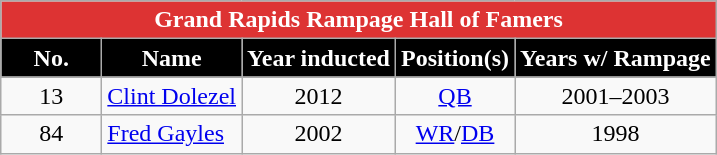<table class="wikitable sortable">
<tr>
<td colspan="5" style= "background: #d33; color: white" align="center"><strong>Grand Rapids Rampage Hall of Famers</strong></td>
</tr>
<tr>
<th width=60px style="background: #000; color: white">No.</th>
<th style="background: #000; color: white">Name</th>
<th style="background: #000; color: white">Year inducted</th>
<th style="background: #000; color: white">Position(s)</th>
<th style="background: #000; color: white">Years w/ Rampage</th>
</tr>
<tr>
<td style="text-align:center;">13</td>
<td><a href='#'>Clint Dolezel</a></td>
<td style="text-align:center;">2012</td>
<td style="text-align:center;"><a href='#'>QB</a></td>
<td style="text-align:center;">2001–2003</td>
</tr>
<tr>
<td style="text-align:center;">84</td>
<td><a href='#'>Fred Gayles</a></td>
<td style="text-align:center;">2002</td>
<td style="text-align:center;"><a href='#'>WR</a>/<a href='#'>DB</a></td>
<td style="text-align:center;">1998</td>
</tr>
</table>
